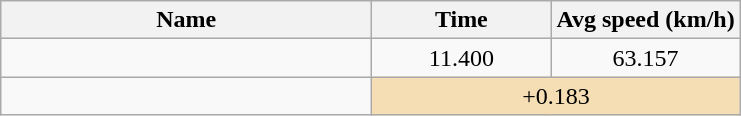<table class="wikitable" style="text-align:center;">
<tr>
<th style="width:15em">Name</th>
<th style="width:7em">Time</th>
<th>Avg speed (km/h)</th>
</tr>
<tr>
<td align=left></td>
<td>11.400</td>
<td>63.157</td>
</tr>
<tr>
<td align=left></td>
<td bgcolor=wheat colspan=2>+0.183</td>
</tr>
</table>
